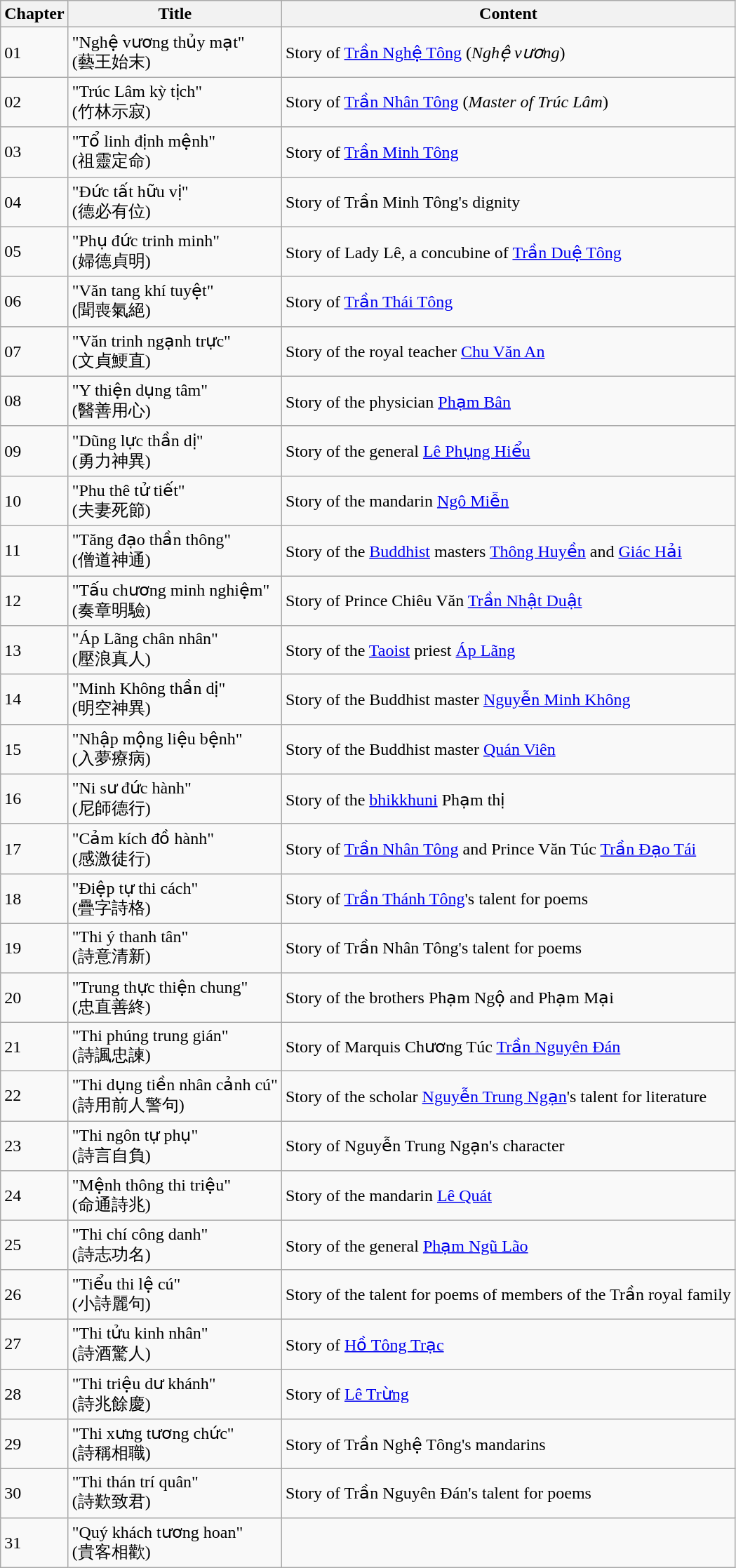<table class="wikitable">
<tr>
<th>Chapter</th>
<th>Title</th>
<th>Content</th>
</tr>
<tr>
<td>01</td>
<td>"Nghệ vương thủy mạt"<br>(藝王始末)</td>
<td>Story of <a href='#'>Trần Nghệ Tông</a> (<em>Nghệ vương</em>)</td>
</tr>
<tr>
<td>02</td>
<td>"Trúc Lâm kỳ tịch"<br>(竹林示寂)</td>
<td>Story of <a href='#'>Trần Nhân Tông</a> (<em>Master of Trúc Lâm</em>)</td>
</tr>
<tr>
<td>03</td>
<td>"Tổ linh định mệnh"<br>(祖靈定命)</td>
<td>Story of <a href='#'>Trần Minh Tông</a></td>
</tr>
<tr>
<td>04</td>
<td>"Đức tất hữu vị"<br>(德必有位)</td>
<td>Story of Trần Minh Tông's dignity</td>
</tr>
<tr>
<td>05</td>
<td>"Phụ đức trinh minh"<br>(婦德貞明)</td>
<td>Story of Lady Lê, a concubine of <a href='#'>Trần Duệ Tông</a></td>
</tr>
<tr>
<td>06</td>
<td>"Văn tang khí tuyệt"<br>(聞喪氣絕)</td>
<td>Story of <a href='#'>Trần Thái Tông</a></td>
</tr>
<tr>
<td>07</td>
<td>"Văn trinh ngạnh trực"<br>(文貞鯁直)</td>
<td>Story of the royal teacher <a href='#'>Chu Văn An</a></td>
</tr>
<tr>
<td>08</td>
<td>"Y thiện dụng tâm"<br>(醫善用心)</td>
<td>Story of the physician <a href='#'>Phạm Bân</a></td>
</tr>
<tr>
<td>09</td>
<td>"Dũng lực thần dị"<br>(勇力神異)</td>
<td>Story of the general <a href='#'>Lê Phụng Hiểu</a></td>
</tr>
<tr>
<td>10</td>
<td>"Phu thê tử tiết"<br>(夫妻死節)</td>
<td>Story of the mandarin <a href='#'>Ngô Miễn</a></td>
</tr>
<tr>
<td>11</td>
<td>"Tăng đạo thần thông"<br>(僧道神通)</td>
<td>Story of the <a href='#'>Buddhist</a> masters <a href='#'>Thông Huyền</a> and <a href='#'>Giác Hải</a></td>
</tr>
<tr>
<td>12</td>
<td>"Tấu chương minh nghiệm"<br>(奏章明驗)</td>
<td>Story of Prince Chiêu Văn <a href='#'>Trần Nhật Duật</a></td>
</tr>
<tr>
<td>13</td>
<td>"Áp Lãng chân nhân"<br>(壓浪真人)</td>
<td>Story of the <a href='#'>Taoist</a> priest <a href='#'>Áp Lãng</a></td>
</tr>
<tr>
<td>14</td>
<td>"Minh Không thần dị"<br>(明空神異)</td>
<td>Story of the Buddhist master <a href='#'>Nguyễn Minh Không</a></td>
</tr>
<tr>
<td>15</td>
<td>"Nhập mộng liệu bệnh"<br>(入夢療病)</td>
<td>Story of the Buddhist master <a href='#'>Quán Viên</a></td>
</tr>
<tr>
<td>16</td>
<td>"Ni sư đức hành"<br>(尼師德行)</td>
<td>Story of the <a href='#'>bhikkhuni</a> Phạm thị</td>
</tr>
<tr>
<td>17</td>
<td>"Cảm kích đồ hành"<br>(感激徒行)</td>
<td>Story of <a href='#'>Trần Nhân Tông</a> and Prince Văn Túc <a href='#'>Trần Đạo Tái</a></td>
</tr>
<tr>
<td>18</td>
<td>"Điệp tự thi cách"<br>(疊字詩格)</td>
<td>Story of <a href='#'>Trần Thánh Tông</a>'s talent for poems</td>
</tr>
<tr>
<td>19</td>
<td>"Thi ý thanh tân"<br>(詩意清新)</td>
<td>Story of Trần Nhân Tông's talent for poems</td>
</tr>
<tr>
<td>20</td>
<td>"Trung thực thiện chung"<br>(忠直善終)</td>
<td>Story of the brothers Phạm Ngộ and Phạm Mại</td>
</tr>
<tr>
<td>21</td>
<td>"Thi phúng trung gián"<br>(詩諷忠諫)</td>
<td>Story of Marquis Chương Túc <a href='#'>Trần Nguyên Đán</a></td>
</tr>
<tr>
<td>22</td>
<td>"Thi dụng tiền nhân cảnh cú"<br>(詩用前人警句)</td>
<td>Story of the scholar <a href='#'>Nguyễn Trung Ngạn</a>'s talent for literature</td>
</tr>
<tr>
<td>23</td>
<td>"Thi ngôn tự phụ"<br>(詩言自負)</td>
<td>Story of Nguyễn Trung Ngạn's character</td>
</tr>
<tr>
<td>24</td>
<td>"Mệnh thông thi triệu"<br>(命通詩兆)</td>
<td>Story of the mandarin <a href='#'>Lê Quát</a></td>
</tr>
<tr>
<td>25</td>
<td>"Thi chí công danh"<br>(詩志功名)</td>
<td>Story of the general <a href='#'>Phạm Ngũ Lão</a></td>
</tr>
<tr>
<td>26</td>
<td>"Tiểu thi lệ cú"<br>(小詩麗句)</td>
<td>Story of the talent for poems of members of the Trần royal family</td>
</tr>
<tr>
<td>27</td>
<td>"Thi tửu kinh nhân"<br>(詩酒驚人)</td>
<td>Story of <a href='#'>Hồ Tông Trạc</a></td>
</tr>
<tr>
<td>28</td>
<td>"Thi triệu dư khánh"<br>(詩兆餘慶)</td>
<td>Story of <a href='#'>Lê Trừng</a></td>
</tr>
<tr>
<td>29</td>
<td>"Thi xưng tương chức"<br>(詩稱相職)</td>
<td>Story of Trần Nghệ Tông's mandarins</td>
</tr>
<tr>
<td>30</td>
<td>"Thi thán trí quân"<br>(詩歎致君)</td>
<td>Story of Trần Nguyên Đán's talent for poems</td>
</tr>
<tr>
<td>31</td>
<td>"Quý khách tương hoan"<br>(貴客相歡)</td>
<td></td>
</tr>
</table>
